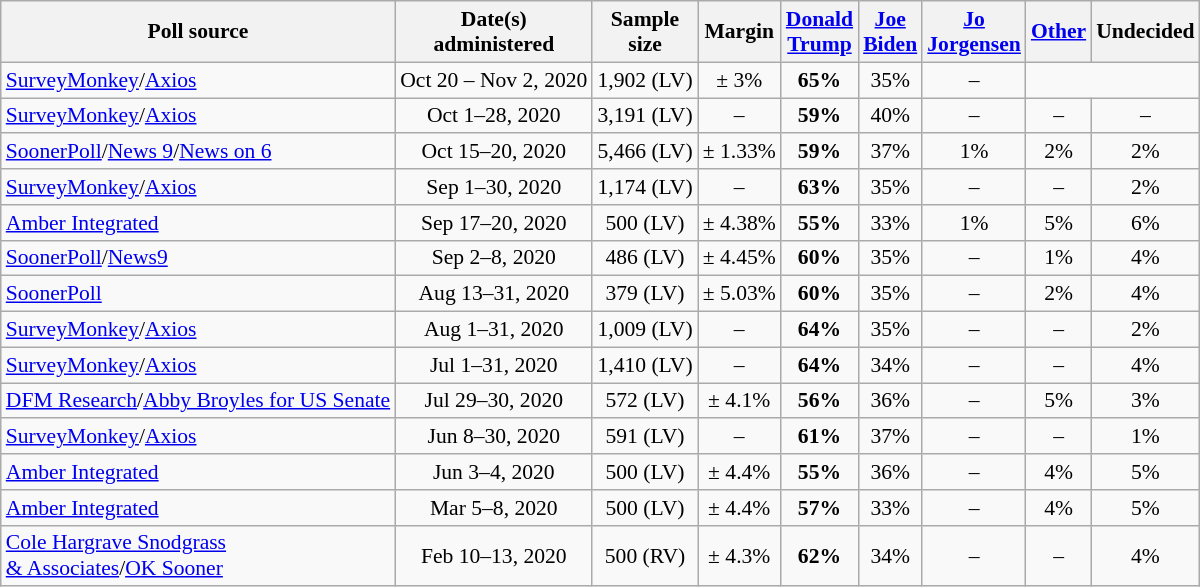<table class="wikitable sortable" style="text-align:center;font-size:90%;line-height:17px">
<tr>
<th>Poll source</th>
<th>Date(s)<br>administered</th>
<th>Sample<br>size</th>
<th>Margin<br></th>
<th class="unsortable"><a href='#'>Donald<br>Trump</a><br><small></small></th>
<th class="unsortable"><a href='#'>Joe<br>Biden</a><br><small></small></th>
<th class="unsortable"><a href='#'>Jo<br>Jorgensen</a><br><small></small></th>
<th class="unsortable"><a href='#'>Other</a></th>
<th class="unsortable">Undecided</th>
</tr>
<tr>
<td style="text-align:left;"><a href='#'>SurveyMonkey</a>/<a href='#'>Axios</a></td>
<td>Oct 20 – Nov 2, 2020</td>
<td>1,902 (LV)</td>
<td>± 3%</td>
<td><strong>65%</strong></td>
<td>35%</td>
<td>–</td>
</tr>
<tr>
<td style="text-align:left;"><a href='#'>SurveyMonkey</a>/<a href='#'>Axios</a></td>
<td>Oct 1–28, 2020</td>
<td>3,191 (LV)</td>
<td>–</td>
<td><strong>59%</strong></td>
<td>40%</td>
<td>–</td>
<td>–</td>
<td>–</td>
</tr>
<tr>
<td style="text-align:left;"><a href='#'>SoonerPoll</a>/<a href='#'>News 9</a>/<a href='#'>News on 6</a></td>
<td>Oct 15–20, 2020</td>
<td>5,466 (LV)</td>
<td>± 1.33%</td>
<td><strong>59%</strong></td>
<td>37%</td>
<td>1%</td>
<td>2%</td>
<td>2%</td>
</tr>
<tr>
<td style="text-align:left;"><a href='#'>SurveyMonkey</a>/<a href='#'>Axios</a></td>
<td>Sep 1–30, 2020</td>
<td>1,174 (LV)</td>
<td>–</td>
<td><strong>63%</strong></td>
<td>35%</td>
<td>–</td>
<td>–</td>
<td>2%</td>
</tr>
<tr>
<td style="text-align:left;"><a href='#'>Amber Integrated</a></td>
<td>Sep 17–20, 2020</td>
<td>500 (LV)</td>
<td>± 4.38%</td>
<td><strong>55%</strong></td>
<td>33%</td>
<td>1%</td>
<td>5%</td>
<td>6%</td>
</tr>
<tr>
<td style="text-align:left;"><a href='#'>SoonerPoll</a>/<a href='#'>News9</a></td>
<td>Sep 2–8, 2020</td>
<td>486 (LV)</td>
<td>± 4.45%</td>
<td><strong>60%</strong></td>
<td>35%</td>
<td>–</td>
<td>1%</td>
<td>4%</td>
</tr>
<tr>
<td style="text-align:left;"><a href='#'>SoonerPoll</a></td>
<td>Aug 13–31, 2020</td>
<td>379 (LV)</td>
<td>± 5.03%</td>
<td><strong>60%</strong></td>
<td>35%</td>
<td>–</td>
<td>2%</td>
<td>4%</td>
</tr>
<tr>
<td style="text-align:left;"><a href='#'>SurveyMonkey</a>/<a href='#'>Axios</a></td>
<td>Aug 1–31, 2020</td>
<td>1,009 (LV)</td>
<td>–</td>
<td><strong>64%</strong></td>
<td>35%</td>
<td>–</td>
<td>–</td>
<td>2%</td>
</tr>
<tr>
<td style="text-align:left;"><a href='#'>SurveyMonkey</a>/<a href='#'>Axios</a></td>
<td>Jul 1–31, 2020</td>
<td>1,410 (LV)</td>
<td>–</td>
<td><strong>64%</strong></td>
<td>34%</td>
<td>–</td>
<td>–</td>
<td>4%</td>
</tr>
<tr>
<td style="text-align:left;"><a href='#'>DFM Research</a>/<a href='#'>Abby Broyles for US Senate</a></td>
<td>Jul 29–30, 2020</td>
<td>572 (LV)</td>
<td>± 4.1%</td>
<td><strong>56%</strong></td>
<td>36%</td>
<td>–</td>
<td>5%</td>
<td>3%</td>
</tr>
<tr>
<td style="text-align:left;"><a href='#'>SurveyMonkey</a>/<a href='#'>Axios</a></td>
<td>Jun 8–30, 2020</td>
<td>591 (LV)</td>
<td>–</td>
<td><strong>61%</strong></td>
<td>37%</td>
<td>–</td>
<td>–</td>
<td>1%</td>
</tr>
<tr>
<td style="text-align:left;"><a href='#'>Amber Integrated</a></td>
<td>Jun 3–4, 2020</td>
<td>500 (LV)</td>
<td>± 4.4%</td>
<td><strong>55%</strong></td>
<td>36%</td>
<td>–</td>
<td>4%</td>
<td>5%</td>
</tr>
<tr>
<td style="text-align:left;"><a href='#'>Amber Integrated</a></td>
<td>Mar 5–8, 2020</td>
<td>500 (LV)</td>
<td>± 4.4%</td>
<td><strong>57%</strong></td>
<td>33%</td>
<td>–</td>
<td>4%</td>
<td>5%</td>
</tr>
<tr>
<td style="text-align:left;"><a href='#'>Cole Hargrave Snodgrass<br>& Associates</a>/<a href='#'>OK Sooner</a></td>
<td>Feb 10–13, 2020</td>
<td>500 (RV)</td>
<td>± 4.3%</td>
<td><strong>62%</strong></td>
<td>34%</td>
<td>–</td>
<td>–</td>
<td>4%</td>
</tr>
</table>
